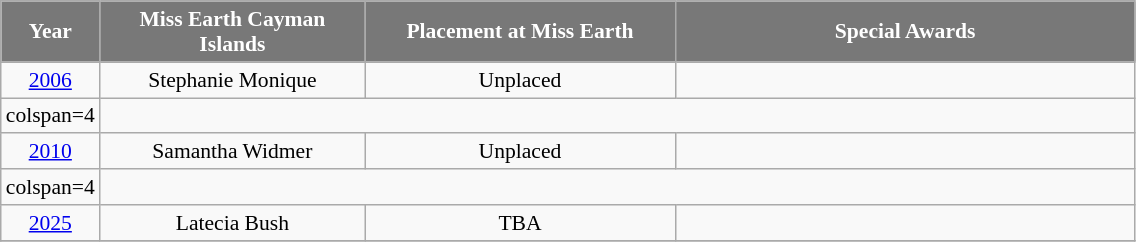<table class="wikitable sortable" style="font-size: 90%; text-align:center">
<tr>
<th width="30" style="background-color:#787878;color:#FFFFFF;">Year</th>
<th width="170" style="background-color:#787878;color:#FFFFFF;">Miss Earth Cayman Islands</th>
<th width="200" style="background-color:#787878;color:#FFFFFF;">Placement at Miss Earth</th>
<th width="300" style="background-color:#787878;color:#FFFFFF;">Special Awards</th>
</tr>
<tr>
<td><a href='#'>2006</a></td>
<td>Stephanie Monique</td>
<td>Unplaced</td>
<td></td>
</tr>
<tr>
<td>colspan=4 </td>
</tr>
<tr>
<td><a href='#'>2010</a></td>
<td>Samantha Widmer</td>
<td>Unplaced</td>
<td></td>
</tr>
<tr>
<td>colspan=4 </td>
</tr>
<tr>
<td><a href='#'>2025</a></td>
<td>Latecia Bush</td>
<td>TBA</td>
<td></td>
</tr>
<tr>
</tr>
</table>
